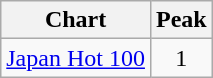<table class="wikitable">
<tr>
<th style="text-align:center;">Chart</th>
<th style="text-align:center;">Peak</th>
</tr>
<tr>
<td align="left"><a href='#'>Japan Hot 100</a></td>
<td style="text-align:center;">1</td>
</tr>
</table>
